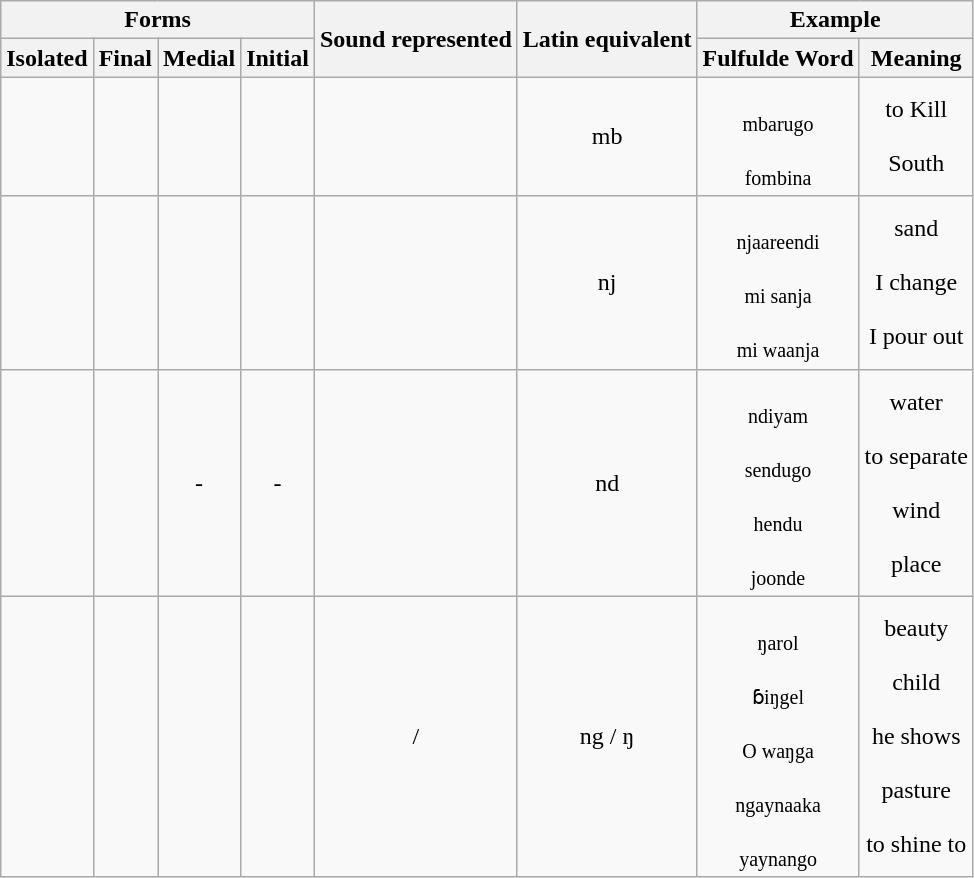<table class="wikitable" style="text-align: center;">
<tr>
<th colspan="4">Forms</th>
<th rowspan="2">Sound represented</th>
<th rowspan="2">Latin equivalent</th>
<th colspan="2">Example</th>
</tr>
<tr>
<th>Isolated</th>
<th>Final</th>
<th>Medial</th>
<th>Initial</th>
<th>Fulfulde Word</th>
<th>Meaning</th>
</tr>
<tr>
<td><span></span></td>
<td><span></span></td>
<td><span></span></td>
<td><span></span></td>
<td></td>
<td>mb</td>
<td><br><small>mbarugo</small> <br><br><small>fombina</small></td>
<td>to Kill<br><br>South</td>
</tr>
<tr>
<td><span></span></td>
<td><span></span></td>
<td><span></span></td>
<td><span></span></td>
<td></td>
<td>nj</td>
<td><br><small>njaareendi</small> <br><br><small>mi sanja</small> <br><br><small>mi waanja</small></td>
<td>sand<br><br>I change<br><br>I pour out</td>
</tr>
<tr>
<td><span></span></td>
<td><span></span></td>
<td>-</td>
<td>-</td>
<td></td>
<td>nd</td>
<td><br><small>ndiyam</small> <br><br><small>sendugo</small> <br><br><small>hendu</small> <br><br><small>joonde</small></td>
<td>water<br><br>to separate<br><br>wind<br><br>place</td>
</tr>
<tr>
<td><span></span></td>
<td><span></span></td>
<td><span></span></td>
<td><span></span></td>
<td>/</td>
<td>ng / ŋ</td>
<td><br><small>ŋarol</small> <br><br><small>ɓiŋgel</small> <br><br><small>O waŋga</small> <br><br><small>ngaynaaka</small> <br><br><small>yaynango</small></td>
<td>beauty<br><br>child<br><br>he shows<br><br>pasture<br><br>to shine to</td>
</tr>
</table>
